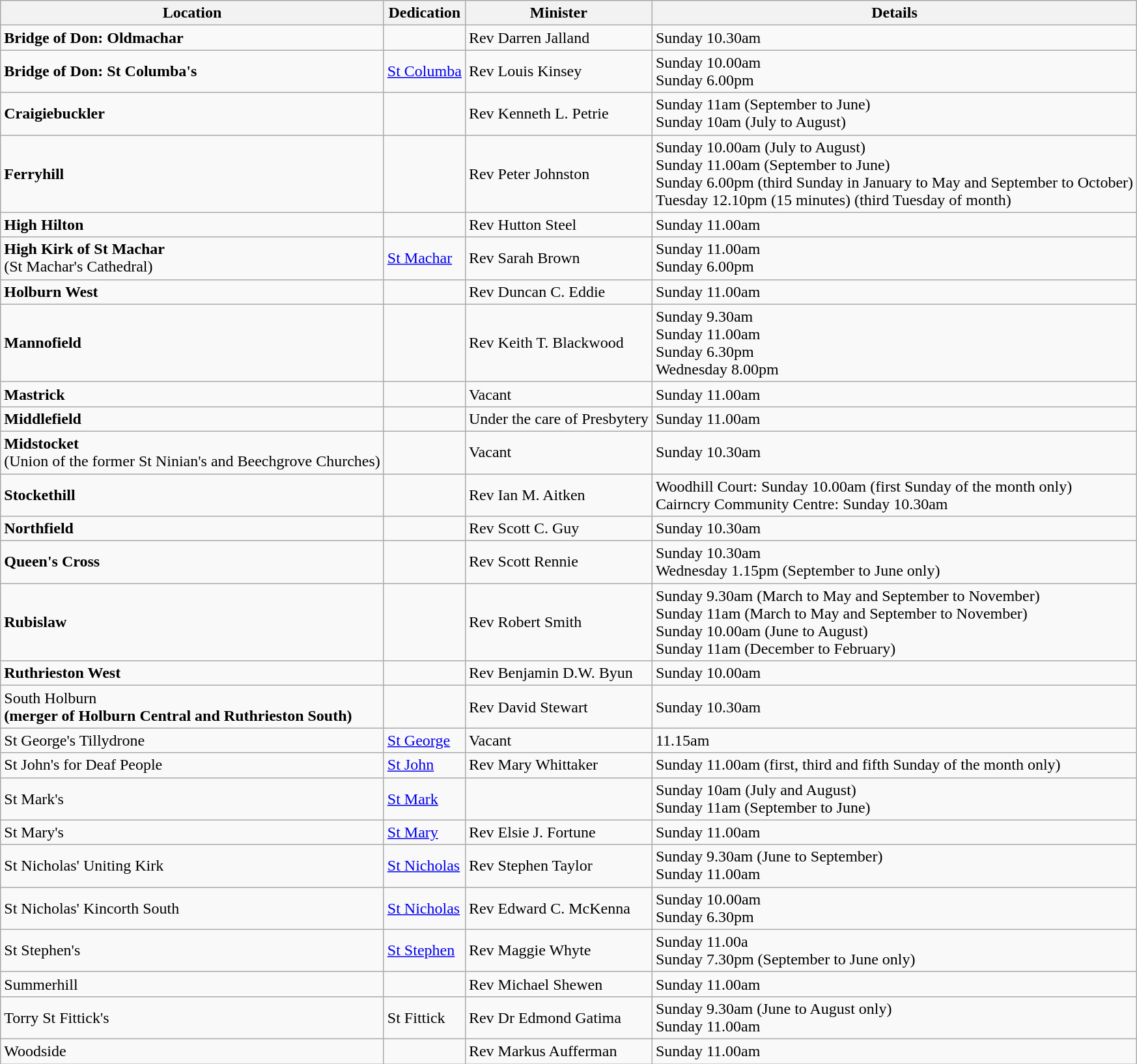<table class="wikitable">
<tr>
<th>Location</th>
<th>Dedication</th>
<th>Minister</th>
<th>Details</th>
</tr>
<tr>
<td><strong>Bridge of Don: Oldmachar</strong></td>
<td></td>
<td>Rev Darren Jalland</td>
<td>Sunday 10.30am</td>
</tr>
<tr>
<td><strong>Bridge of Don: St Columba's</strong></td>
<td><a href='#'>St Columba</a></td>
<td>Rev Louis Kinsey</td>
<td>Sunday 10.00am<br>Sunday 6.00pm</td>
</tr>
<tr>
<td><strong>Craigiebuckler</strong></td>
<td></td>
<td>Rev Kenneth L. Petrie</td>
<td>Sunday 11am (September to June)<br>Sunday 10am (July to August)</td>
</tr>
<tr>
<td><strong>Ferryhill</strong></td>
<td></td>
<td>Rev Peter Johnston</td>
<td>Sunday 10.00am (July to August)<br>Sunday 11.00am (September to June)<br>Sunday 6.00pm (third Sunday in January to May and September to October)<br>Tuesday 12.10pm (15 minutes) (third Tuesday of month)</td>
</tr>
<tr>
<td><strong>High Hilton</strong></td>
<td></td>
<td>Rev Hutton Steel</td>
<td>Sunday 11.00am</td>
</tr>
<tr>
<td><strong>High Kirk of St Machar</strong><br>(St Machar's Cathedral)</td>
<td><a href='#'>St Machar</a></td>
<td>Rev Sarah Brown</td>
<td>Sunday 11.00am<br>Sunday 6.00pm</td>
</tr>
<tr>
<td><strong>Holburn West</strong></td>
<td></td>
<td>Rev Duncan C. Eddie</td>
<td>Sunday 11.00am</td>
</tr>
<tr>
<td><strong>Mannofield</strong></td>
<td></td>
<td>Rev Keith T. Blackwood</td>
<td>Sunday 9.30am<br>Sunday 11.00am<br>Sunday 6.30pm<br>Wednesday 8.00pm</td>
</tr>
<tr>
<td><strong>Mastrick</strong></td>
<td></td>
<td>Vacant</td>
<td>Sunday 11.00am</td>
</tr>
<tr>
<td><strong>Middlefield</strong></td>
<td></td>
<td>Under the care of Presbytery</td>
<td>Sunday 11.00am</td>
</tr>
<tr>
<td><strong>Midstocket</strong><br>(Union of the former St Ninian's and Beechgrove Churches)</td>
<td></td>
<td>Vacant</td>
<td>Sunday 10.30am</td>
</tr>
<tr>
<td><strong>Stockethill</strong></td>
<td></td>
<td>Rev Ian M. Aitken</td>
<td>Woodhill Court: Sunday 10.00am (first Sunday of the month only)<br>Cairncry Community Centre: Sunday 10.30am</td>
</tr>
<tr>
<td><strong>Northfield</strong></td>
<td></td>
<td>Rev Scott C. Guy</td>
<td>Sunday 10.30am</td>
</tr>
<tr>
<td><strong>Queen's Cross</strong></td>
<td></td>
<td>Rev Scott Rennie</td>
<td>Sunday 10.30am<br>Wednesday 1.15pm (September to June only)</td>
</tr>
<tr>
<td><strong>Rubislaw</strong></td>
<td></td>
<td>Rev Robert Smith</td>
<td>Sunday 9.30am (March to May and September to November)<br>Sunday 11am (March to May and September to November)<br>Sunday 10.00am (June to August)<br>Sunday 11am (December to February)</td>
</tr>
<tr>
<td><strong>Ruthrieston West<em></td>
<td></td>
<td>Rev Benjamin D.W. Byun</td>
<td>Sunday 10.00am</td>
</tr>
<tr>
<td></strong>South Holburn<strong><br>(merger of Holburn Central and Ruthrieston South)</td>
<td></td>
<td>Rev David Stewart</td>
<td>Sunday 10.30am</td>
</tr>
<tr>
<td></strong>St George's Tillydrone<strong></td>
<td><a href='#'>St George</a></td>
<td>Vacant</td>
<td>11.15am</td>
</tr>
<tr>
<td></strong>St John's for Deaf People<strong></td>
<td><a href='#'>St John</a></td>
<td>Rev Mary Whittaker</td>
<td>Sunday 11.00am (first, third and fifth Sunday of the month only)</td>
</tr>
<tr>
<td></strong>St Mark's<strong></td>
<td><a href='#'>St Mark</a></td>
<td></td>
<td>Sunday 10am (July and August)<br>Sunday 11am (September to June)</td>
</tr>
<tr>
<td></strong>St Mary's<strong></td>
<td><a href='#'>St Mary</a></td>
<td>Rev Elsie J. Fortune</td>
<td>Sunday 11.00am</td>
</tr>
<tr>
<td></strong>St Nicholas' Uniting Kirk<strong></td>
<td><a href='#'>St Nicholas</a></td>
<td>Rev Stephen Taylor</td>
<td>Sunday 9.30am (June to September)<br>Sunday 11.00am</td>
</tr>
<tr>
<td></strong>St Nicholas' Kincorth South<strong></td>
<td><a href='#'>St Nicholas</a></td>
<td>Rev Edward C. McKenna</td>
<td>Sunday 10.00am<br>Sunday 6.30pm</td>
</tr>
<tr>
<td></strong>St Stephen's<strong></td>
<td><a href='#'>St Stephen</a></td>
<td>Rev Maggie Whyte</td>
<td>Sunday 11.00a<br>Sunday 7.30pm (September to June only)</td>
</tr>
<tr>
<td></strong>Summerhill<strong></td>
<td></td>
<td>Rev Michael Shewen</td>
<td>Sunday 11.00am</td>
</tr>
<tr>
<td></strong>Torry St Fittick's<strong></td>
<td>St Fittick</td>
<td>Rev Dr Edmond Gatima</td>
<td>Sunday 9.30am (June to August only)<br>Sunday 11.00am</td>
</tr>
<tr>
<td></strong>Woodside<strong></td>
<td></td>
<td>Rev Markus Aufferman</td>
<td>Sunday 11.00am</td>
</tr>
</table>
